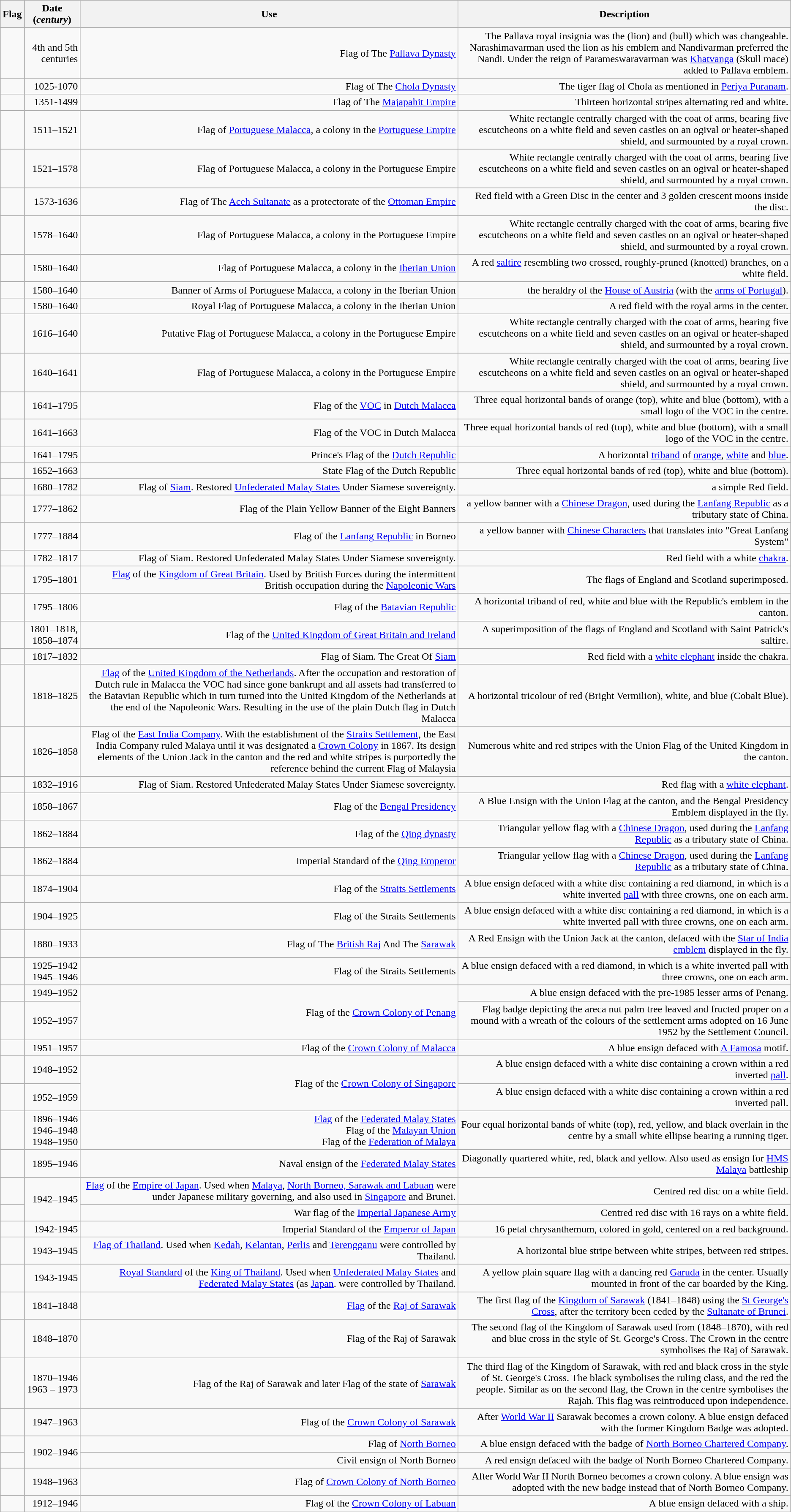<table class="wikitable sortable" style="text-align:right">
<tr bgcolor="#efefef">
<th>Flag</th>
<th>Date (<em>century</em>)</th>
<th>Use</th>
<th>Description</th>
</tr>
<tr>
<td></td>
<td>4th and 5th centuries</td>
<td>Flag of The <a href='#'>Pallava Dynasty</a></td>
<td>The Pallava royal insignia was the (lion) and  (bull) which was changeable. Narashimavarman used the lion as his emblem and Nandivarman preferred the Nandi. Under the reign of Parameswaravarman was <a href='#'>Khatvanga</a> (Skull mace) added to Pallava emblem.</td>
</tr>
<tr>
<td></td>
<td>1025-1070</td>
<td>Flag of The <a href='#'>Chola Dynasty</a></td>
<td>The tiger flag of Chola as mentioned in <a href='#'>Periya Puranam</a>.</td>
</tr>
<tr>
<td></td>
<td>1351-1499</td>
<td>Flag of The <a href='#'>Majapahit Empire</a></td>
<td>Thirteen horizontal stripes alternating red and white.</td>
</tr>
<tr>
<td></td>
<td>1511–1521</td>
<td>Flag of <a href='#'>Portuguese Malacca</a>, a colony in the <a href='#'>Portuguese Empire</a></td>
<td>White rectangle centrally charged with the coat of arms, bearing five escutcheons on a white field and seven castles on an ogival or heater-shaped shield, and surmounted by a royal crown.</td>
</tr>
<tr>
<td></td>
<td>1521–1578</td>
<td>Flag of Portuguese Malacca, a colony in the Portuguese Empire</td>
<td>White rectangle centrally charged with the coat of arms, bearing five escutcheons on a white field and seven castles on an ogival or heater-shaped shield, and surmounted by a royal crown.</td>
</tr>
<tr>
<td></td>
<td>1573-1636</td>
<td>Flag of The <a href='#'>Aceh Sultanate</a> as a protectorate of the <a href='#'>Ottoman Empire</a></td>
<td>Red field with a Green Disc in the center and 3 golden crescent moons inside the disc.</td>
</tr>
<tr>
<td></td>
<td>1578–1640</td>
<td>Flag of Portuguese Malacca, a colony in the Portuguese Empire</td>
<td>White rectangle centrally charged with the coat of arms, bearing five escutcheons on a white field and seven castles on an ogival or heater-shaped shield, and surmounted by a royal crown.</td>
</tr>
<tr>
<td></td>
<td>1580–1640</td>
<td>Flag of Portuguese Malacca, a colony in the <a href='#'>Iberian Union</a></td>
<td>A red <a href='#'>saltire</a> resembling two crossed, roughly-pruned (knotted) branches, on a white field.</td>
</tr>
<tr>
<td></td>
<td>1580–1640</td>
<td>Banner of Arms of Portuguese Malacca, a colony in the Iberian Union</td>
<td>the heraldry of the <a href='#'>House of Austria</a> (with the <a href='#'>arms of Portugal</a>).</td>
</tr>
<tr>
<td></td>
<td>1580–1640</td>
<td>Royal Flag of Portuguese Malacca, a colony in the Iberian Union</td>
<td>A red field with the royal arms in the center.</td>
</tr>
<tr>
<td></td>
<td>1616–1640</td>
<td>Putative Flag of Portuguese Malacca, a colony in the Portuguese Empire</td>
<td>White rectangle centrally charged with the coat of arms, bearing five escutcheons on a white field and seven castles on an ogival or heater-shaped shield, and surmounted by a royal crown.</td>
</tr>
<tr>
<td></td>
<td>1640–1641</td>
<td>Flag of Portuguese Malacca, a colony in the Portuguese Empire</td>
<td>White rectangle centrally charged with the coat of arms, bearing five escutcheons on a white field and seven castles on an ogival or heater-shaped shield, and surmounted by a royal crown.</td>
</tr>
<tr>
<td></td>
<td>1641–1795</td>
<td>Flag of the <a href='#'>VOC</a> in <a href='#'>Dutch Malacca</a></td>
<td>Three equal horizontal bands of orange (top), white and blue (bottom), with a small logo of the VOC in the centre.</td>
</tr>
<tr>
<td></td>
<td>1641–1663</td>
<td>Flag of the VOC in Dutch Malacca</td>
<td>Three equal horizontal bands of red (top), white and blue (bottom), with a small logo of the VOC in the centre.</td>
</tr>
<tr>
<td></td>
<td>1641–1795</td>
<td>Prince's Flag of the <a href='#'>Dutch Republic</a></td>
<td>A horizontal <a href='#'>triband</a> of <a href='#'>orange</a>, <a href='#'>white</a> and <a href='#'>blue</a>.</td>
</tr>
<tr>
<td></td>
<td>1652–1663</td>
<td>State Flag of the Dutch Republic</td>
<td>Three equal horizontal bands of red (top), white and blue (bottom).</td>
</tr>
<tr>
<td></td>
<td>1680–1782</td>
<td>Flag of <a href='#'>Siam</a>. Restored <a href='#'>Unfederated Malay States</a> Under Siamese sovereignty.</td>
<td>a simple Red field.</td>
</tr>
<tr>
<td></td>
<td>1777–1862</td>
<td>Flag of the Plain Yellow Banner of the Eight Banners</td>
<td>a yellow banner with a <a href='#'>Chinese Dragon</a>, used during the <a href='#'>Lanfang Republic</a> as a tributary state of China.</td>
</tr>
<tr>
<td></td>
<td>1777–1884</td>
<td>Flag of the <a href='#'>Lanfang Republic</a> in Borneo</td>
<td>a yellow banner with <a href='#'>Chinese Characters</a> that translates into "Great Lanfang System"</td>
</tr>
<tr>
<td></td>
<td>1782–1817</td>
<td>Flag of Siam. Restored Unfederated Malay States Under Siamese sovereignty.</td>
<td>Red field with a white <a href='#'>chakra</a>.</td>
</tr>
<tr>
<td></td>
<td>1795–1801</td>
<td><a href='#'>Flag</a> of the <a href='#'>Kingdom of Great Britain</a>. Used by British Forces during the intermittent British occupation during the <a href='#'>Napoleonic Wars</a></td>
<td>The flags of England and Scotland superimposed.</td>
</tr>
<tr>
<td></td>
<td>1795–1806</td>
<td>Flag of the <a href='#'>Batavian Republic</a></td>
<td>A horizontal triband of red, white and blue with the Republic's emblem in the canton.</td>
</tr>
<tr>
<td></td>
<td>1801–1818, 1858–1874</td>
<td>Flag of the <a href='#'>United Kingdom of Great Britain and Ireland</a></td>
<td>A superimposition of the flags of England and Scotland with Saint Patrick's saltire.</td>
</tr>
<tr>
<td></td>
<td>1817–1832</td>
<td>Flag of Siam. The Great Of <a href='#'>Siam</a></td>
<td>Red field with a <a href='#'>white elephant</a> inside the chakra.</td>
</tr>
<tr>
<td></td>
<td>1818–1825</td>
<td><a href='#'>Flag</a> of the <a href='#'>United Kingdom of the Netherlands</a>.  After the occupation and restoration of Dutch rule in Malacca the VOC had since gone bankrupt and all assets had transferred to the Batavian Republic which in turn turned into the United Kingdom of the Netherlands at the end of the Napoleonic Wars. Resulting in the use of the plain Dutch flag in Dutch Malacca</td>
<td>A horizontal tricolour of red (Bright Vermilion), white, and blue (Cobalt Blue).</td>
</tr>
<tr>
<td></td>
<td>1826–1858</td>
<td>Flag of the <a href='#'>East India Company</a>. With the establishment of the <a href='#'>Straits Settlement</a>, the East India Company ruled Malaya until it was designated a <a href='#'>Crown Colony</a> in 1867. Its design elements of the Union Jack in the canton and the red and white stripes is purportedly the reference behind the current Flag of Malaysia</td>
<td>Numerous white and red stripes with the Union Flag of the United Kingdom in the canton.</td>
</tr>
<tr>
<td></td>
<td>1832–1916</td>
<td>Flag of Siam. Restored Unfederated Malay States Under Siamese sovereignty.</td>
<td>Red flag with a <a href='#'>white elephant</a>.</td>
</tr>
<tr>
<td></td>
<td>1858–1867</td>
<td>Flag of the <a href='#'>Bengal Presidency</a></td>
<td>A Blue Ensign with the Union Flag at the canton, and the Bengal Presidency Emblem displayed in the fly.</td>
</tr>
<tr>
<td></td>
<td>1862–1884</td>
<td>Flag of the <a href='#'>Qing dynasty</a></td>
<td>Triangular yellow flag with a <a href='#'>Chinese Dragon</a>, used during the <a href='#'>Lanfang Republic</a> as a tributary state of China.</td>
</tr>
<tr>
<td></td>
<td>1862–1884</td>
<td>Imperial Standard of the <a href='#'>Qing Emperor</a></td>
<td>Triangular yellow flag with a <a href='#'>Chinese Dragon</a>, used during the <a href='#'>Lanfang Republic</a> as a tributary state of China.</td>
</tr>
<tr>
<td></td>
<td>1874–1904</td>
<td>Flag of the <a href='#'>Straits Settlements</a></td>
<td>A blue ensign defaced with a white disc containing a red diamond, in which is a white inverted <a href='#'>pall</a> with three crowns, one on each arm.</td>
</tr>
<tr>
<td></td>
<td>1904–1925</td>
<td>Flag of the Straits Settlements</td>
<td>A blue ensign defaced with a white disc containing a red diamond, in which is a white inverted pall with three crowns, one on each arm.</td>
</tr>
<tr>
<td></td>
<td>1880–1933</td>
<td>Flag of The <a href='#'>British Raj</a> And The <a href='#'>Sarawak</a></td>
<td>A Red Ensign with the Union Jack at the canton, defaced with the <a href='#'>Star of India emblem</a> displayed in the fly.</td>
</tr>
<tr>
<td></td>
<td>1925–1942<br>1945–1946</td>
<td>Flag of the Straits Settlements</td>
<td>A blue ensign defaced with a red diamond, in which is a white inverted pall with three crowns, one on each arm.</td>
</tr>
<tr>
<td></td>
<td>1949–1952</td>
<td rowspan=2>Flag of the <a href='#'>Crown Colony of Penang</a></td>
<td>A blue ensign defaced with the pre-1985 lesser arms of Penang.</td>
</tr>
<tr>
<td></td>
<td>1952–1957</td>
<td>Flag badge depicting the areca nut palm tree leaved and fructed proper on a mound with a wreath of the colours of the settlement arms adopted on 16 June 1952 by the Settlement Council.</td>
</tr>
<tr>
<td></td>
<td>1951–1957</td>
<td>Flag of the <a href='#'>Crown Colony of Malacca</a></td>
<td>A blue ensign defaced with <a href='#'>A Famosa</a> motif.</td>
</tr>
<tr>
<td></td>
<td>1948–1952</td>
<td rowspan=2>Flag of the <a href='#'>Crown Colony of Singapore</a></td>
<td>A blue ensign defaced with a white disc containing a crown within a red inverted <a href='#'>pall</a>.</td>
</tr>
<tr>
<td></td>
<td>1952–1959</td>
<td>A blue ensign defaced with a white disc containing a crown within a red inverted pall.</td>
</tr>
<tr>
<td></td>
<td>1896–1946<br>1946–1948<br>1948–1950</td>
<td><a href='#'>Flag</a> of the <a href='#'>Federated Malay States</a><br>Flag of the <a href='#'>Malayan Union</a><br>Flag of the <a href='#'>Federation of Malaya</a></td>
<td>Four equal horizontal bands of white (top), red, yellow, and black overlain in the centre by a small white ellipse bearing a running tiger.</td>
</tr>
<tr>
<td></td>
<td>1895–1946</td>
<td>Naval ensign of the <a href='#'>Federated Malay States</a></td>
<td>Diagonally quartered white, red, black and yellow. Also used as ensign for <a href='#'>HMS Malaya</a> battleship</td>
</tr>
<tr>
<td></td>
<td rowspan=2>1942–1945</td>
<td><a href='#'>Flag</a> of the <a href='#'>Empire of Japan</a>. Used when <a href='#'>Malaya</a>, <a href='#'>North Borneo, Sarawak and Labuan</a> were under Japanese military governing, and also used in <a href='#'>Singapore</a> and Brunei.</td>
<td>Centred red disc on a white field.</td>
</tr>
<tr>
<td></td>
<td>War flag of the <a href='#'>Imperial Japanese Army</a></td>
<td>Centred red disc with 16 rays on a white field.</td>
</tr>
<tr>
<td></td>
<td>1942-1945</td>
<td>Imperial Standard of the <a href='#'>Emperor of Japan</a></td>
<td>16 petal chrysanthemum, colored in gold, centered on a red background.</td>
</tr>
<tr>
<td></td>
<td>1943–1945</td>
<td><a href='#'>Flag of Thailand</a>. Used when <a href='#'>Kedah</a>, <a href='#'>Kelantan</a>, <a href='#'>Perlis</a> and <a href='#'>Terengganu</a> were controlled by Thailand.</td>
<td>A horizontal blue stripe between white stripes, between red stripes.</td>
</tr>
<tr>
<td></td>
<td>1943-1945</td>
<td><a href='#'>Royal Standard</a> of the <a href='#'>King of Thailand</a>. Used when <a href='#'>Unfederated Malay States</a> and <a href='#'>Federated Malay States</a> (as <a href='#'>Japan</a>. were controlled by Thailand.</td>
<td>A yellow plain square flag with a dancing red <a href='#'>Garuda</a> in the center. Usually mounted in front of the car boarded by the King.</td>
</tr>
<tr>
<td></td>
<td>1841–1848</td>
<td><a href='#'>Flag</a> of the <a href='#'>Raj of Sarawak</a></td>
<td>The first flag of the <a href='#'>Kingdom of Sarawak</a> (1841–1848) using the <a href='#'>St George's Cross</a>, after the territory been ceded by the <a href='#'>Sultanate of Brunei</a>.</td>
</tr>
<tr>
<td></td>
<td>1848–1870</td>
<td>Flag of the Raj of Sarawak</td>
<td>The second flag of the Kingdom of Sarawak used from (1848–1870), with red and blue cross in the style of St. George's Cross. The Crown in the centre symbolises the Raj of Sarawak.</td>
</tr>
<tr>
<td></td>
<td>1870–1946 <br> 1963 – 1973</td>
<td>Flag of the Raj of Sarawak and later Flag of the state of <a href='#'>Sarawak</a></td>
<td>The third flag of the Kingdom of Sarawak, with red and black cross in the style of St. George's Cross. The black symbolises the ruling class, and the red the people. Similar as on the second flag, the Crown in the centre symbolises the Rajah. This flag was reintroduced upon independence.</td>
</tr>
<tr>
<td></td>
<td>1947–1963</td>
<td>Flag of the <a href='#'>Crown Colony of Sarawak</a></td>
<td>After <a href='#'>World War II</a> Sarawak becomes a crown colony. A blue ensign defaced with the former Kingdom Badge was adopted.</td>
</tr>
<tr>
<td></td>
<td rowspan=2>1902–1946</td>
<td>Flag of <a href='#'>North Borneo</a></td>
<td>A blue ensign defaced with the badge of <a href='#'>North Borneo Chartered Company</a>.</td>
</tr>
<tr>
<td></td>
<td>Civil ensign of North Borneo</td>
<td>A red ensign defaced with the badge of North Borneo Chartered Company.</td>
</tr>
<tr>
<td></td>
<td>1948–1963</td>
<td>Flag of <a href='#'>Crown Colony of North Borneo</a></td>
<td>After World War II North Borneo becomes a crown colony. A blue ensign was adopted with the new badge instead that of North Borneo Company.</td>
</tr>
<tr>
<td></td>
<td>1912–1946</td>
<td>Flag of the <a href='#'>Crown Colony of Labuan</a></td>
<td>A blue ensign defaced with a ship.</td>
</tr>
</table>
